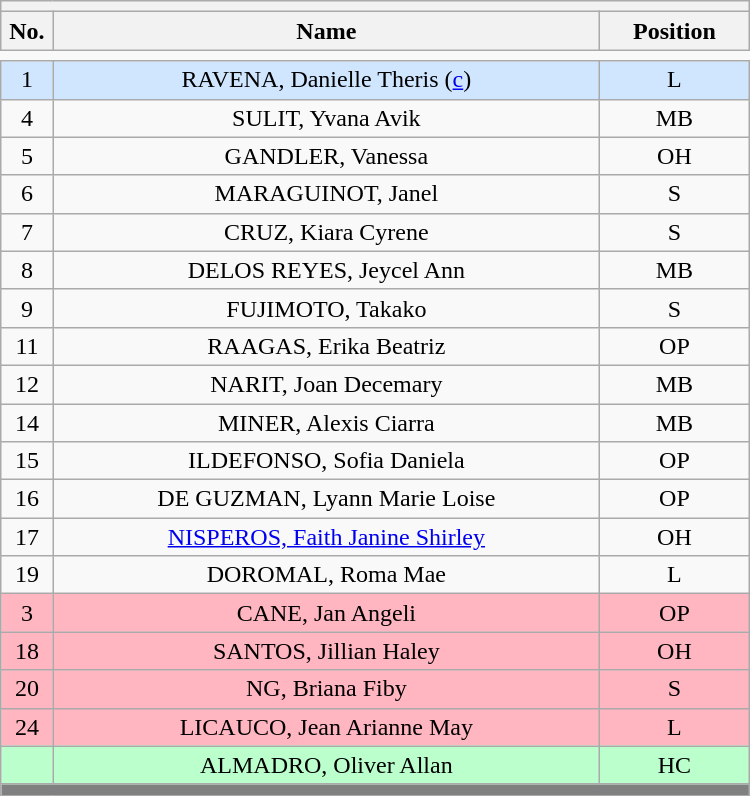<table class='wikitable mw-collapsible mw-collapsed' style='text-align: center; width: 500px; border: none;'>
<tr>
<th style='text-align: left;' colspan=4></th>
</tr>
<tr>
<th style='width: 7%;'>No.</th>
<th>Name</th>
<th style='width: 20%;'>Position</th>
</tr>
<tr>
<td style='border: none;'></td>
</tr>
<tr bgcolor=#D0E6FF>
<td>1</td>
<td>RAVENA, Danielle Theris (<a href='#'>c</a>)</td>
<td>L</td>
</tr>
<tr>
<td>4</td>
<td>SULIT, Yvana Avik</td>
<td>MB</td>
</tr>
<tr>
<td>5</td>
<td>GANDLER, Vanessa</td>
<td>OH</td>
</tr>
<tr>
<td>6</td>
<td>MARAGUINOT, Janel</td>
<td>S</td>
</tr>
<tr>
<td>7</td>
<td>CRUZ, Kiara Cyrene</td>
<td>S</td>
</tr>
<tr>
<td>8</td>
<td>DELOS REYES, Jeycel Ann</td>
<td>MB</td>
</tr>
<tr>
<td>9</td>
<td>FUJIMOTO, Takako</td>
<td>S</td>
</tr>
<tr>
<td>11</td>
<td>RAAGAS, Erika Beatriz</td>
<td>OP</td>
</tr>
<tr>
<td>12</td>
<td>NARIT, Joan Decemary</td>
<td>MB</td>
</tr>
<tr>
<td>14</td>
<td>MINER, Alexis Ciarra</td>
<td>MB</td>
</tr>
<tr>
<td>15</td>
<td>ILDEFONSO, Sofia Daniela</td>
<td>OP</td>
</tr>
<tr>
<td>16</td>
<td>DE GUZMAN, Lyann Marie Loise</td>
<td>OP</td>
</tr>
<tr>
<td>17</td>
<td><a href='#'>NISPEROS, Faith Janine Shirley</a></td>
<td>OH</td>
</tr>
<tr>
<td>19</td>
<td>DOROMAL, Roma Mae</td>
<td>L</td>
</tr>
<tr bgcolor=#FFB6C1>
<td>3</td>
<td>CANE, Jan Angeli</td>
<td>OP</td>
</tr>
<tr bgcolor=#FFB6C1>
<td>18</td>
<td>SANTOS, Jillian Haley</td>
<td>OH</td>
</tr>
<tr bgcolor=#FFB6C1>
<td>20</td>
<td>NG, Briana Fiby</td>
<td>S</td>
</tr>
<tr bgcolor=#FFB6C1>
<td>24</td>
<td>LICAUCO, Jean Arianne May</td>
<td>L</td>
</tr>
<tr bgcolor=#BBFFCC>
<td></td>
<td>ALMADRO, Oliver Allan</td>
<td>HC</td>
</tr>
<tr>
<th style='background: grey;' colspan=3></th>
</tr>
</table>
